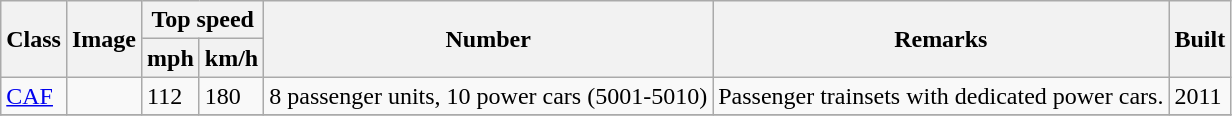<table class="wikitable">
<tr style="background:#f9f9f9;">
<th rowspan="2">Class</th>
<th rowspan="2">Image</th>
<th colspan="2">Top speed</th>
<th rowspan="2">Number</th>
<th rowspan="2">Remarks</th>
<th rowspan="2">Built</th>
</tr>
<tr style="background:#f9f9f9;">
<th>mph</th>
<th>km/h</th>
</tr>
<tr>
<td><a href='#'>CAF</a></td>
<td></td>
<td>112</td>
<td>180</td>
<td>8 passenger units, 10 power cars (5001-5010)</td>
<td>Passenger trainsets with dedicated power cars.</td>
<td>2011</td>
</tr>
<tr>
</tr>
</table>
